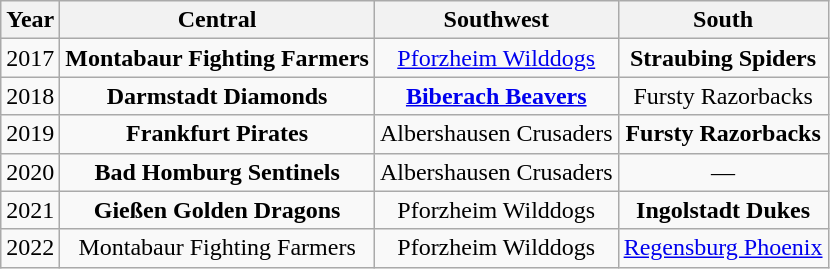<table class="wikitable" style="text-align:center;">
<tr>
<th>Year</th>
<th>Central</th>
<th>Southwest</th>
<th>South</th>
</tr>
<tr>
<td>2017</td>
<td><strong>Montabaur Fighting Farmers</strong></td>
<td><a href='#'>Pforzheim Wilddogs</a></td>
<td><strong>Straubing Spiders</strong></td>
</tr>
<tr>
<td>2018</td>
<td><strong>Darmstadt Diamonds</strong></td>
<td><strong><a href='#'>Biberach Beavers</a></strong></td>
<td>Fursty Razorbacks</td>
</tr>
<tr>
<td>2019</td>
<td><strong>Frankfurt Pirates</strong></td>
<td>Albershausen Crusaders</td>
<td><strong>Fursty Razorbacks</strong></td>
</tr>
<tr>
<td>2020</td>
<td><strong>Bad Homburg Sentinels</strong></td>
<td>Albershausen Crusaders</td>
<td>—</td>
</tr>
<tr>
<td>2021</td>
<td><strong>Gießen Golden Dragons</strong></td>
<td>Pforzheim Wilddogs</td>
<td><strong>Ingolstadt Dukes</strong></td>
</tr>
<tr>
<td>2022</td>
<td>Montabaur Fighting Farmers</td>
<td>Pforzheim Wilddogs</td>
<td><a href='#'>Regensburg Phoenix</a></td>
</tr>
</table>
